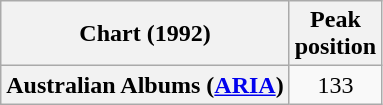<table class="wikitable plainrowheaders" style="text-align:center">
<tr>
<th scope="col">Chart (1992)</th>
<th scope="col">Peak<br>position</th>
</tr>
<tr>
<th scope="row">Australian Albums (<a href='#'>ARIA</a>)</th>
<td>133</td>
</tr>
</table>
